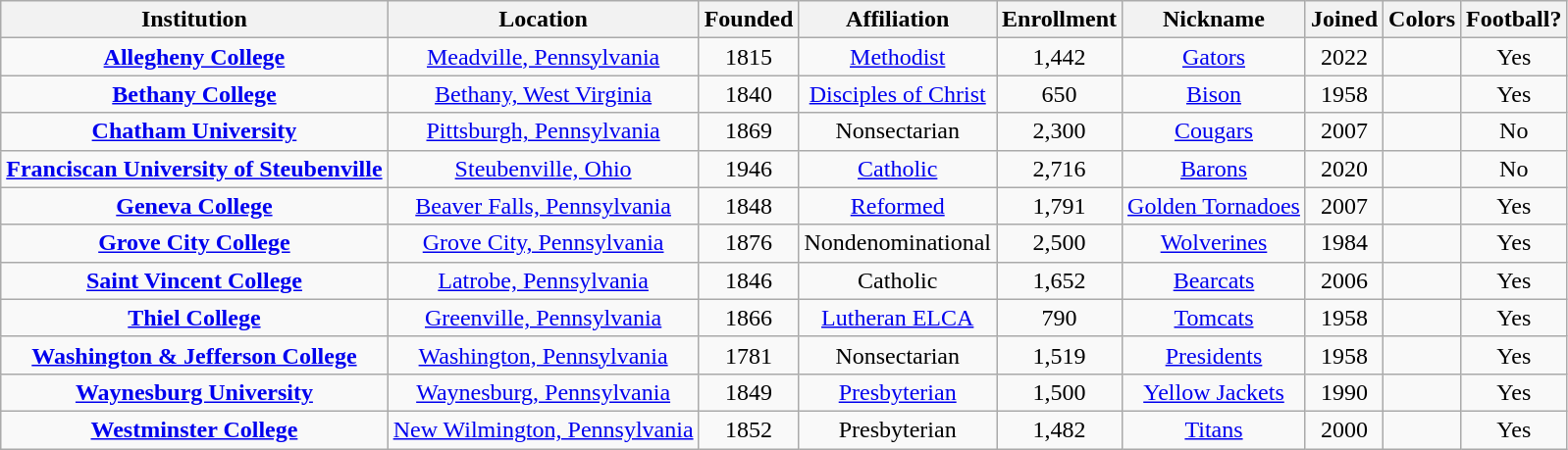<table class="wikitable sortable" style="text-align: center;">
<tr>
<th>Institution</th>
<th>Location</th>
<th>Founded</th>
<th>Affiliation</th>
<th>Enrollment</th>
<th>Nickname</th>
<th>Joined</th>
<th>Colors</th>
<th>Football?</th>
</tr>
<tr>
<td><strong><a href='#'>Allegheny College</a></strong></td>
<td><a href='#'>Meadville, Pennsylvania</a></td>
<td>1815</td>
<td><a href='#'>Methodist</a></td>
<td>1,442</td>
<td><a href='#'>Gators</a></td>
<td>2022</td>
<td> </td>
<td>Yes</td>
</tr>
<tr>
<td><strong><a href='#'>Bethany College</a></strong></td>
<td><a href='#'>Bethany, West Virginia</a></td>
<td>1840</td>
<td><a href='#'>Disciples of Christ</a></td>
<td>650</td>
<td><a href='#'>Bison</a></td>
<td>1958</td>
<td> </td>
<td>Yes</td>
</tr>
<tr>
<td><strong><a href='#'>Chatham University</a></strong></td>
<td><a href='#'>Pittsburgh, Pennsylvania</a></td>
<td>1869</td>
<td>Nonsectarian</td>
<td>2,300</td>
<td><a href='#'>Cougars</a></td>
<td>2007</td>
<td> </td>
<td>No</td>
</tr>
<tr>
<td><strong><a href='#'>Franciscan University of Steubenville</a></strong></td>
<td><a href='#'>Steubenville, Ohio</a></td>
<td>1946</td>
<td><a href='#'>Catholic</a><br></td>
<td>2,716</td>
<td><a href='#'>Barons</a></td>
<td>2020</td>
<td> </td>
<td>No</td>
</tr>
<tr>
<td><strong><a href='#'>Geneva College</a></strong></td>
<td><a href='#'>Beaver Falls, Pennsylvania</a></td>
<td>1848</td>
<td><a href='#'>Reformed</a></td>
<td>1,791</td>
<td><a href='#'>Golden Tornadoes</a></td>
<td>2007</td>
<td> </td>
<td>Yes</td>
</tr>
<tr>
<td><strong><a href='#'>Grove City College</a></strong></td>
<td><a href='#'>Grove City, Pennsylvania</a></td>
<td>1876</td>
<td>Nondenominational</td>
<td>2,500</td>
<td><a href='#'>Wolverines</a></td>
<td>1984</td>
<td> </td>
<td>Yes</td>
</tr>
<tr>
<td><strong><a href='#'>Saint Vincent College</a></strong></td>
<td><a href='#'>Latrobe, Pennsylvania</a></td>
<td>1846</td>
<td>Catholic<br></td>
<td>1,652</td>
<td><a href='#'>Bearcats</a></td>
<td>2006</td>
<td> </td>
<td>Yes</td>
</tr>
<tr>
<td><strong><a href='#'>Thiel College</a></strong></td>
<td><a href='#'>Greenville, Pennsylvania</a></td>
<td>1866</td>
<td><a href='#'>Lutheran ELCA</a></td>
<td>790</td>
<td><a href='#'>Tomcats</a></td>
<td>1958</td>
<td> </td>
<td>Yes</td>
</tr>
<tr>
<td><strong><a href='#'>Washington & Jefferson College</a></strong></td>
<td><a href='#'>Washington, Pennsylvania</a></td>
<td>1781</td>
<td>Nonsectarian</td>
<td>1,519</td>
<td><a href='#'>Presidents</a></td>
<td>1958</td>
<td> </td>
<td>Yes</td>
</tr>
<tr>
<td><strong><a href='#'>Waynesburg University</a></strong></td>
<td><a href='#'>Waynesburg, Pennsylvania</a></td>
<td>1849</td>
<td><a href='#'>Presbyterian</a></td>
<td>1,500</td>
<td><a href='#'>Yellow Jackets</a></td>
<td>1990</td>
<td> </td>
<td>Yes</td>
</tr>
<tr>
<td><strong><a href='#'>Westminster College</a></strong></td>
<td><a href='#'>New Wilmington, Pennsylvania</a></td>
<td>1852</td>
<td>Presbyterian</td>
<td>1,482</td>
<td><a href='#'>Titans</a></td>
<td>2000</td>
<td> </td>
<td>Yes</td>
</tr>
</table>
